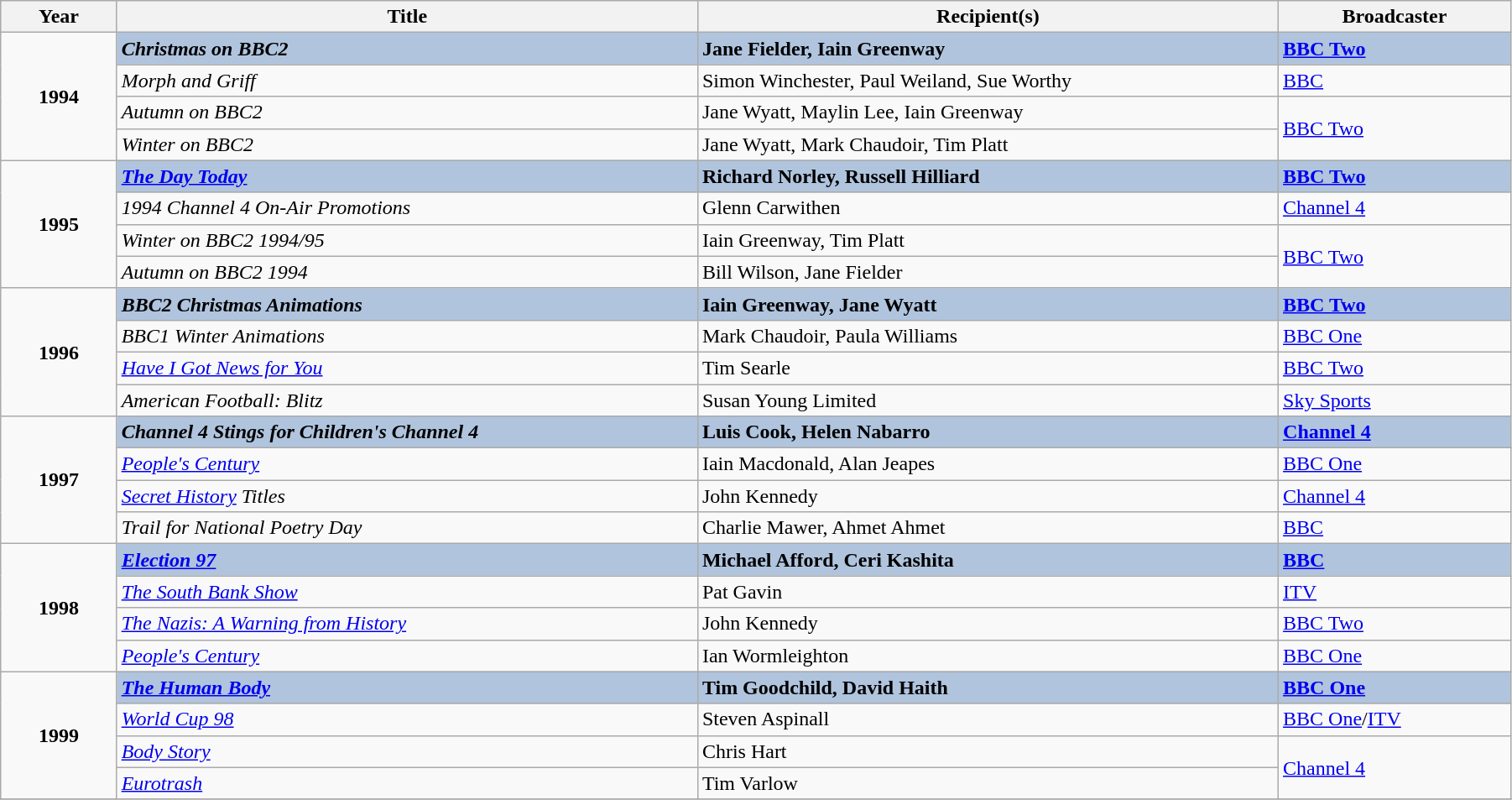<table class="wikitable" width="95%">
<tr>
<th width=5%>Year</th>
<th width=25%>Title</th>
<th width=25%><strong>Recipient(s)</strong></th>
<th width=10%><strong>Broadcaster</strong></th>
</tr>
<tr>
<td rowspan="4" style="text-align:center;"><strong>1994</strong></td>
<td style="background:#B0C4DE;"><strong><em>Christmas on BBC2</em></strong></td>
<td style="background:#B0C4DE;"><strong>Jane Fielder, Iain Greenway</strong></td>
<td style="background:#B0C4DE;"><strong><a href='#'>BBC Two</a></strong></td>
</tr>
<tr>
<td><em>Morph and Griff</em></td>
<td>Simon Winchester, Paul Weiland, Sue Worthy</td>
<td><a href='#'>BBC</a></td>
</tr>
<tr>
<td><em>Autumn on BBC2</em></td>
<td>Jane Wyatt, Maylin Lee, Iain Greenway</td>
<td rowspan="2"><a href='#'>BBC Two</a></td>
</tr>
<tr>
<td><em>Winter on BBC2</em></td>
<td>Jane Wyatt, Mark Chaudoir, Tim Platt</td>
</tr>
<tr>
<td rowspan="4" style="text-align:center;"><strong>1995</strong></td>
<td style="background:#B0C4DE;"><strong><em><a href='#'>The Day Today</a></em></strong></td>
<td style="background:#B0C4DE;"><strong>Richard Norley, Russell Hilliard</strong></td>
<td style="background:#B0C4DE;"><strong><a href='#'>BBC Two</a></strong></td>
</tr>
<tr>
<td><em>1994 Channel 4 On-Air Promotions</em></td>
<td>Glenn Carwithen</td>
<td><a href='#'>Channel 4</a></td>
</tr>
<tr>
<td><em>Winter on BBC2 1994/95</em></td>
<td>Iain Greenway, Tim Platt</td>
<td rowspan="2"><a href='#'>BBC Two</a></td>
</tr>
<tr>
<td><em>Autumn on BBC2 1994</em></td>
<td>Bill Wilson, Jane Fielder</td>
</tr>
<tr>
<td rowspan="4" style="text-align:center;"><strong>1996</strong></td>
<td style="background:#B0C4DE;"><strong><em>BBC2 Christmas Animations</em></strong></td>
<td style="background:#B0C4DE;"><strong>Iain Greenway, Jane Wyatt</strong></td>
<td style="background:#B0C4DE;"><strong><a href='#'>BBC Two</a></strong></td>
</tr>
<tr>
<td><em>BBC1 Winter Animations</em></td>
<td>Mark Chaudoir, Paula Williams</td>
<td><a href='#'>BBC One</a></td>
</tr>
<tr>
<td><em><a href='#'>Have I Got News for You</a></em></td>
<td>Tim Searle</td>
<td><a href='#'>BBC Two</a></td>
</tr>
<tr>
<td><em>American Football: Blitz</em></td>
<td>Susan Young Limited</td>
<td><a href='#'>Sky Sports</a></td>
</tr>
<tr>
<td rowspan="4" style="text-align:center;"><strong>1997</strong></td>
<td style="background:#B0C4DE;"><strong><em>Channel 4 Stings for Children's Channel 4</em></strong></td>
<td style="background:#B0C4DE;"><strong>Luis Cook, Helen Nabarro</strong></td>
<td style="background:#B0C4DE;"><strong><a href='#'>Channel 4</a></strong></td>
</tr>
<tr>
<td><em><a href='#'>People's Century</a></em></td>
<td>Iain Macdonald, Alan Jeapes</td>
<td><a href='#'>BBC One</a></td>
</tr>
<tr>
<td><em><a href='#'>Secret History</a> Titles</em></td>
<td>John Kennedy</td>
<td><a href='#'>Channel 4</a></td>
</tr>
<tr>
<td><em>Trail for National Poetry Day</em></td>
<td>Charlie Mawer, Ahmet Ahmet</td>
<td><a href='#'>BBC</a></td>
</tr>
<tr>
<td rowspan="4" style="text-align:center;"><strong>1998</strong></td>
<td style="background:#B0C4DE;"><strong><em><a href='#'>Election 97</a></em></strong></td>
<td style="background:#B0C4DE;"><strong>Michael Afford, Ceri Kashita</strong></td>
<td style="background:#B0C4DE;"><strong><a href='#'>BBC</a></strong></td>
</tr>
<tr>
<td><em><a href='#'>The South Bank Show</a></em></td>
<td>Pat Gavin</td>
<td><a href='#'>ITV</a></td>
</tr>
<tr>
<td><em><a href='#'>The Nazis: A Warning from History</a></em></td>
<td>John Kennedy</td>
<td><a href='#'>BBC Two</a></td>
</tr>
<tr>
<td><em><a href='#'>People's Century</a></em></td>
<td>Ian Wormleighton</td>
<td><a href='#'>BBC One</a></td>
</tr>
<tr>
<td rowspan="4" style="text-align:center;"><strong>1999</strong></td>
<td style="background:#B0C4DE;"><strong><em><a href='#'>The Human Body</a></em></strong></td>
<td style="background:#B0C4DE;"><strong>Tim Goodchild, David Haith</strong></td>
<td style="background:#B0C4DE;"><strong><a href='#'>BBC One</a></strong></td>
</tr>
<tr>
<td><em><a href='#'>World Cup 98</a></em></td>
<td>Steven Aspinall</td>
<td><a href='#'>BBC One</a>/<a href='#'>ITV</a></td>
</tr>
<tr>
<td><em><a href='#'>Body Story</a></em></td>
<td>Chris Hart</td>
<td rowspan="2"><a href='#'>Channel 4</a></td>
</tr>
<tr>
<td><em><a href='#'>Eurotrash</a></em></td>
<td>Tim Varlow</td>
</tr>
<tr>
</tr>
</table>
